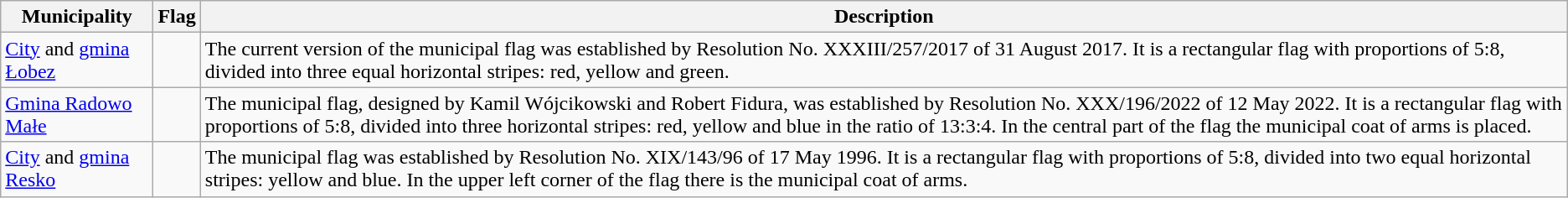<table class="wikitable">
<tr>
<th>Municipality</th>
<th>Flag</th>
<th>Description</th>
</tr>
<tr>
<td><a href='#'>City</a> and <a href='#'>gmina Łobez</a></td>
<td></td>
<td>The current version of the municipal flag was established by Resolution No. XXXIII/257/2017 of 31 August 2017. It is a rectangular flag with proportions of 5:8, divided into three equal horizontal stripes: red, yellow and green.</td>
</tr>
<tr>
<td><a href='#'>Gmina Radowo Małe</a></td>
<td></td>
<td>The municipal flag, designed by Kamil Wójcikowski and Robert Fidura, was established by Resolution No. XXX/196/2022 of 12 May 2022. It is a rectangular flag with proportions of 5:8, divided into three horizontal stripes: red, yellow and blue in the ratio of 13:3:4. In the central part of the flag the municipal coat of arms is placed.</td>
</tr>
<tr>
<td><a href='#'>City</a> and <a href='#'>gmina Resko</a></td>
<td></td>
<td>The municipal flag was established by Resolution No. XIX/143/96 of 17 May 1996. It is a rectangular flag with proportions of 5:8, divided into two equal horizontal stripes: yellow and blue. In the upper left corner of the flag there is the municipal coat of arms.</td>
</tr>
</table>
